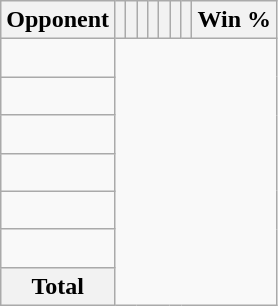<table class="wikitable sortable collapsible collapsed" style="text-align: center;">
<tr>
<th>Opponent</th>
<th></th>
<th></th>
<th></th>
<th></th>
<th></th>
<th></th>
<th></th>
<th>Win %</th>
</tr>
<tr>
<td align="left"><br></td>
</tr>
<tr>
<td align="left"><br></td>
</tr>
<tr>
<td align="left"><br></td>
</tr>
<tr>
<td align="left"><br></td>
</tr>
<tr>
<td align="left"><br></td>
</tr>
<tr>
<td align="left"><br></td>
</tr>
<tr class="sortbottom">
<th>Total<br></th>
</tr>
</table>
